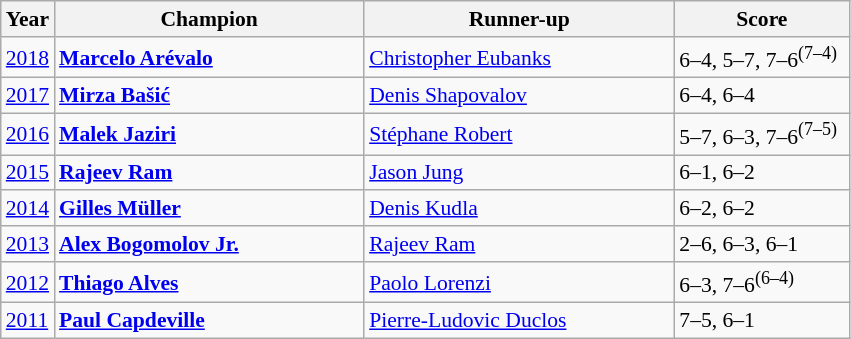<table class="wikitable" style="font-size:90%">
<tr>
<th>Year</th>
<th width="200">Champion</th>
<th width="200">Runner-up</th>
<th width="110">Score</th>
</tr>
<tr>
<td><a href='#'>2018</a></td>
<td> <strong><a href='#'>Marcelo Arévalo</a></strong></td>
<td> <a href='#'>Christopher Eubanks</a></td>
<td>6–4, 5–7, 7–6<sup>(7–4)</sup></td>
</tr>
<tr>
<td><a href='#'>2017</a></td>
<td> <strong><a href='#'>Mirza Bašić</a></strong></td>
<td> <a href='#'>Denis Shapovalov</a></td>
<td>6–4, 6–4</td>
</tr>
<tr>
<td><a href='#'>2016</a></td>
<td> <strong><a href='#'>Malek Jaziri</a></strong></td>
<td> <a href='#'>Stéphane Robert</a></td>
<td>5–7, 6–3, 7–6<sup>(7–5)</sup></td>
</tr>
<tr>
<td><a href='#'>2015</a></td>
<td> <strong><a href='#'>Rajeev Ram</a></strong></td>
<td> <a href='#'>Jason Jung</a></td>
<td>6–1, 6–2</td>
</tr>
<tr>
<td><a href='#'>2014</a></td>
<td> <strong><a href='#'>Gilles Müller</a></strong></td>
<td> <a href='#'>Denis Kudla</a></td>
<td>6–2, 6–2</td>
</tr>
<tr>
<td><a href='#'>2013</a></td>
<td> <strong><a href='#'>Alex Bogomolov Jr.</a></strong></td>
<td> <a href='#'>Rajeev Ram</a></td>
<td>2–6, 6–3, 6–1</td>
</tr>
<tr>
<td><a href='#'>2012</a></td>
<td> <strong><a href='#'>Thiago Alves</a></strong></td>
<td> <a href='#'>Paolo Lorenzi</a></td>
<td>6–3, 7–6<sup>(6–4)</sup></td>
</tr>
<tr>
<td><a href='#'>2011</a></td>
<td> <strong><a href='#'>Paul Capdeville</a></strong></td>
<td> <a href='#'>Pierre-Ludovic Duclos</a></td>
<td>7–5, 6–1</td>
</tr>
</table>
